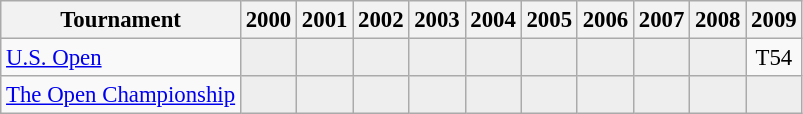<table class="wikitable" style="font-size:95%;text-align:center;">
<tr>
<th>Tournament</th>
<th>2000</th>
<th>2001</th>
<th>2002</th>
<th>2003</th>
<th>2004</th>
<th>2005</th>
<th>2006</th>
<th>2007</th>
<th>2008</th>
<th>2009</th>
</tr>
<tr>
<td align=left><a href='#'>U.S. Open</a></td>
<td style="background:#eeeeee;"></td>
<td style="background:#eeeeee;"></td>
<td style="background:#eeeeee;"></td>
<td style="background:#eeeeee;"></td>
<td style="background:#eeeeee;"></td>
<td style="background:#eeeeee;"></td>
<td style="background:#eeeeee;"></td>
<td style="background:#eeeeee;"></td>
<td style="background:#eeeeee;"></td>
<td align="center">T54</td>
</tr>
<tr>
<td align=left><a href='#'>The Open Championship</a></td>
<td style="background:#eeeeee;"></td>
<td style="background:#eeeeee;"></td>
<td style="background:#eeeeee;"></td>
<td style="background:#eeeeee;"></td>
<td style="background:#eeeeee;"></td>
<td style="background:#eeeeee;"></td>
<td style="background:#eeeeee;"></td>
<td style="background:#eeeeee;"></td>
<td style="background:#eeeeee;"></td>
<td style="background:#eeeeee;"></td>
</tr>
</table>
